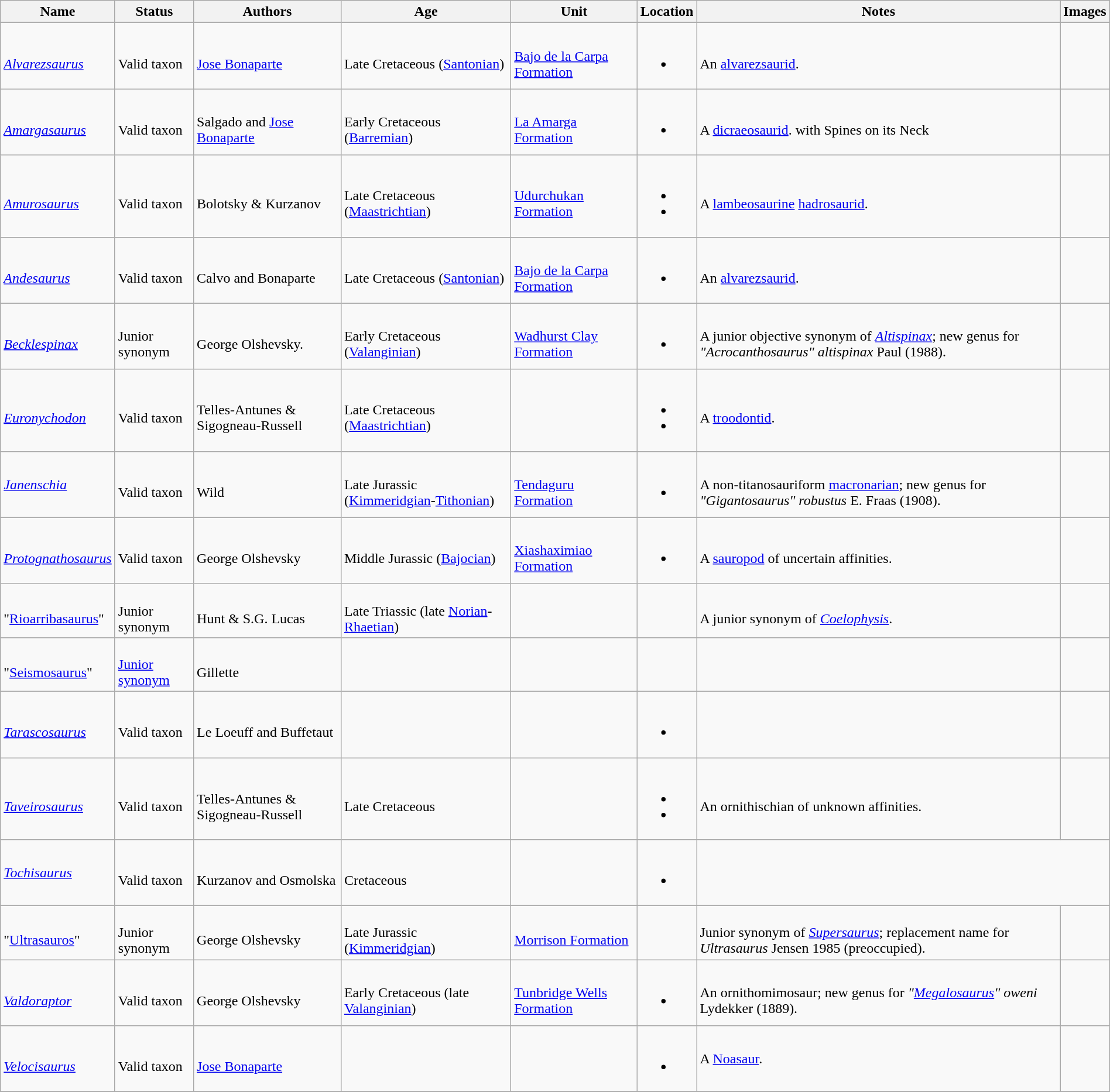<table class="wikitable sortable" align="center" width="100%">
<tr>
<th>Name</th>
<th>Status</th>
<th>Authors</th>
<th>Age</th>
<th>Unit</th>
<th>Location</th>
<th class="unsortable">Notes</th>
<th>Images</th>
</tr>
<tr>
<td><br><em><a href='#'>Alvarezsaurus</a></em></td>
<td><br>Valid taxon</td>
<td><br><a href='#'>Jose Bonaparte</a></td>
<td><br>Late Cretaceous (<a href='#'>Santonian</a>)</td>
<td><br><a href='#'>Bajo de la Carpa Formation</a></td>
<td><br><ul><li></li></ul></td>
<td><br>An <a href='#'>alvarezsaurid</a>.</td>
<td></td>
</tr>
<tr>
<td><br><em><a href='#'>Amargasaurus</a></em></td>
<td><br>Valid taxon</td>
<td><br>Salgado and <a href='#'>Jose Bonaparte</a></td>
<td><br>Early Cretaceous (<a href='#'>Barremian</a>)</td>
<td><br><a href='#'>La Amarga Formation</a></td>
<td><br><ul><li></li></ul></td>
<td><br>A <a href='#'>dicraeosaurid</a>. with Spines on its Neck</td>
<td></td>
</tr>
<tr>
<td><br><em><a href='#'>Amurosaurus</a></em></td>
<td><br>Valid taxon</td>
<td><br>Bolotsky & Kurzanov</td>
<td><br>Late Cretaceous (<a href='#'>Maastrichtian</a>)</td>
<td><br><a href='#'>Udurchukan Formation</a></td>
<td><br><ul><li></li><li></li></ul></td>
<td><br>A <a href='#'>lambeosaurine</a> <a href='#'>hadrosaurid</a>.</td>
<td></td>
</tr>
<tr>
<td><br><em><a href='#'>Andesaurus</a></em></td>
<td><br>Valid taxon</td>
<td><br>Calvo and Bonaparte</td>
<td><br>Late Cretaceous (<a href='#'>Santonian</a>)</td>
<td><br><a href='#'>Bajo de la Carpa Formation</a></td>
<td><br><ul><li></li></ul></td>
<td><br>An <a href='#'>alvarezsaurid</a>.</td>
<td></td>
</tr>
<tr>
<td><br><em><a href='#'>Becklespinax</a></em></td>
<td><br>Junior synonym</td>
<td><br>George Olshevsky.</td>
<td><br>Early Cretaceous (<a href='#'>Valanginian</a>)</td>
<td><br><a href='#'>Wadhurst Clay Formation</a></td>
<td><br><ul><li></li></ul></td>
<td><br>A junior objective synonym of <em><a href='#'>Altispinax</a></em>; new genus for <em>"Acrocanthosaurus" altispinax</em> Paul (1988).</td>
<td></td>
</tr>
<tr>
<td><br><em><a href='#'>Euronychodon</a></em></td>
<td><br>Valid taxon</td>
<td><br>Telles-Antunes & Sigogneau-Russell</td>
<td><br>Late Cretaceous (<a href='#'>Maastrichtian</a>)</td>
<td></td>
<td><br><ul><li></li><li></li></ul></td>
<td><br>A <a href='#'>troodontid</a>.</td>
<td></td>
</tr>
<tr>
<td><em><a href='#'>Janenschia</a></em></td>
<td><br>Valid taxon</td>
<td><br>Wild</td>
<td><br>Late Jurassic (<a href='#'>Kimmeridgian</a>-<a href='#'>Tithonian</a>)</td>
<td><br><a href='#'>Tendaguru Formation</a></td>
<td><br><ul><li></li></ul></td>
<td><br>A non-titanosauriform <a href='#'>macronarian</a>; new genus for <em>"Gigantosaurus" robustus</em> E. Fraas (1908).</td>
<td></td>
</tr>
<tr>
<td><br><em><a href='#'>Protognathosaurus</a></em></td>
<td><br>Valid taxon</td>
<td><br>George Olshevsky</td>
<td><br>Middle Jurassic (<a href='#'>Bajocian</a>)</td>
<td><br><a href='#'>Xiashaximiao Formation</a></td>
<td><br><ul><li></li></ul></td>
<td><br>A <a href='#'>sauropod</a> of uncertain affinities.</td>
<td></td>
</tr>
<tr>
<td><br>"<a href='#'>Rioarribasaurus</a>"</td>
<td><br>Junior synonym</td>
<td><br>Hunt & S.G. Lucas</td>
<td><br>Late Triassic (late <a href='#'>Norian</a>-<a href='#'>Rhaetian</a>)</td>
<td></td>
<td></td>
<td><br>A junior synonym of <em><a href='#'>Coelophysis</a></em>.</td>
<td></td>
</tr>
<tr>
<td><br>"<a href='#'>Seismosaurus</a>"</td>
<td><br><a href='#'>Junior synonym</a></td>
<td><br>Gillette</td>
<td></td>
<td></td>
<td></td>
<td></td>
<td></td>
</tr>
<tr>
<td><br><em><a href='#'>Tarascosaurus</a></em></td>
<td><br>Valid taxon</td>
<td><br>Le Loeuff and Buffetaut</td>
<td></td>
<td></td>
<td><br><ul><li></li></ul></td>
<td></td>
<td></td>
</tr>
<tr>
<td><br><em><a href='#'>Taveirosaurus</a></em></td>
<td><br>Valid taxon</td>
<td><br>Telles-Antunes & Sigogneau-Russell</td>
<td><br>Late Cretaceous</td>
<td></td>
<td><br><ul><li></li><li></li></ul></td>
<td><br>An ornithischian of unknown affinities.</td>
<td></td>
</tr>
<tr>
<td><em><a href='#'>Tochisaurus</a></em></td>
<td><br>Valid taxon</td>
<td><br>Kurzanov and Osmolska</td>
<td><br>Cretaceous</td>
<td></td>
<td><br><ul><li></li></ul></td>
</tr>
<tr>
<td><br>"<a href='#'>Ultrasauros</a>"</td>
<td><br>Junior synonym</td>
<td><br>George Olshevsky</td>
<td><br>Late Jurassic (<a href='#'>Kimmeridgian</a>)</td>
<td><br><a href='#'>Morrison Formation</a></td>
<td></td>
<td><br>Junior synonym of <em><a href='#'>Supersaurus</a></em>; replacement name for <em>Ultrasaurus</em> Jensen 1985 (preoccupied).</td>
<td></td>
</tr>
<tr>
<td><br><em><a href='#'>Valdoraptor</a></em></td>
<td><br>Valid taxon</td>
<td><br>George Olshevsky</td>
<td><br>Early Cretaceous (late <a href='#'>Valanginian</a>)</td>
<td><br><a href='#'>Tunbridge Wells Formation</a></td>
<td><br><ul><li></li></ul></td>
<td><br>An ornithomimosaur; new genus for <em>"<a href='#'>Megalosaurus</a>" oweni</em> Lydekker (1889).</td>
<td></td>
</tr>
<tr>
<td><br><em><a href='#'>Velocisaurus</a></em></td>
<td><br>Valid taxon</td>
<td><br><a href='#'>Jose Bonaparte</a></td>
<td></td>
<td></td>
<td><br><ul><li></li></ul></td>
<td>A <a href='#'>Noasaur</a>.</td>
<td></td>
</tr>
<tr>
</tr>
</table>
